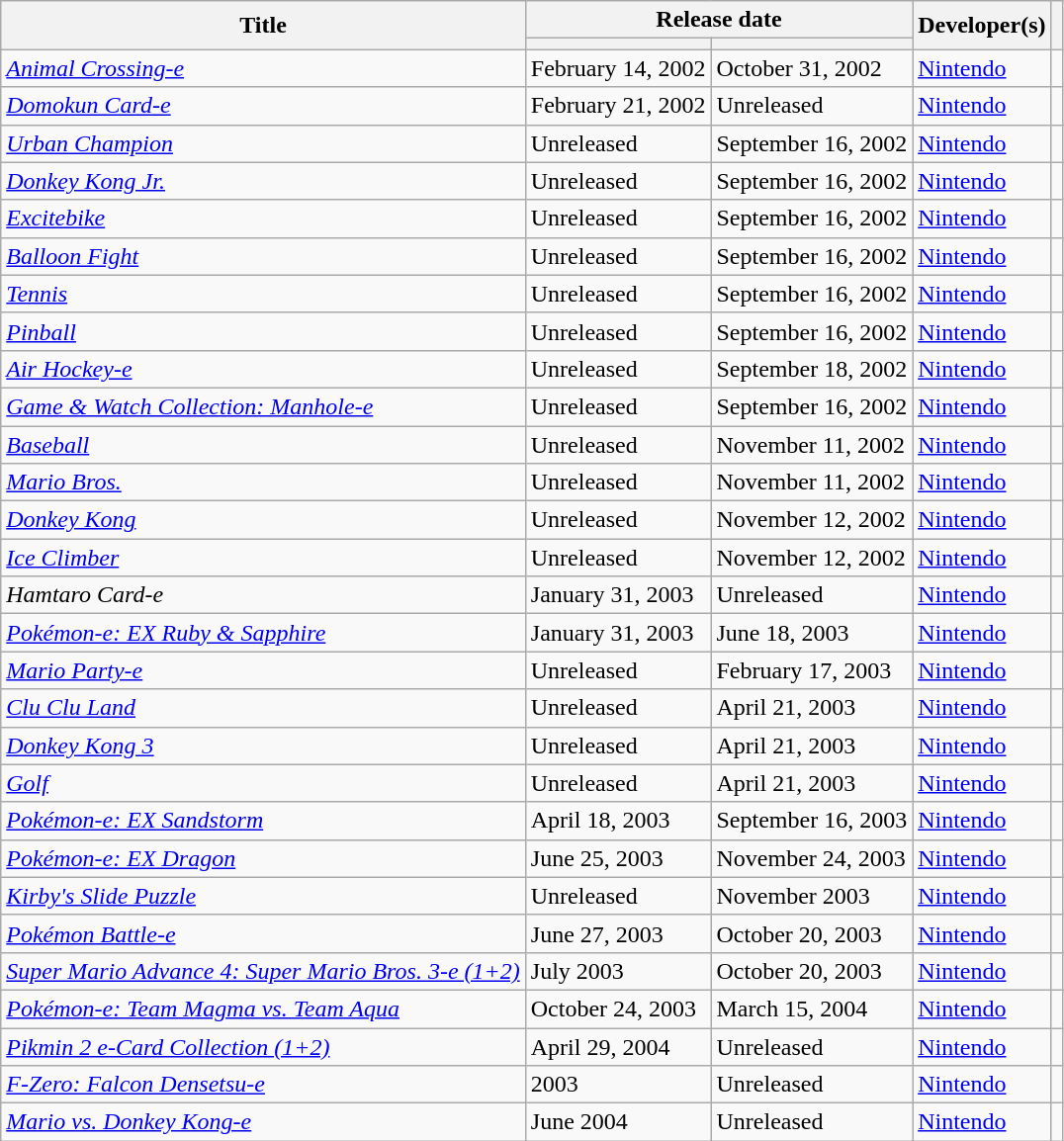<table class="wikitable plainrowheaders sortable">
<tr>
<th rowspan="2">Title</th>
<th colspan="2">Release date</th>
<th rowspan="2">Developer(s)</th>
<th rowspan="2" class="unsortable"></th>
</tr>
<tr>
<th data-sort-type="date"></th>
<th data-sort-type="date"></th>
</tr>
<tr>
<td><em><a href='#'>Animal Crossing-e</a></em></td>
<td>February 14, 2002</td>
<td>October 31, 2002</td>
<td><a href='#'>Nintendo</a></td>
<td></td>
</tr>
<tr>
<td><em><a href='#'>Domokun Card-e</a></em></td>
<td>February 21, 2002</td>
<td>Unreleased</td>
<td><a href='#'>Nintendo</a></td>
<td></td>
</tr>
<tr>
<td><em><a href='#'>Urban Champion</a></em></td>
<td>Unreleased</td>
<td>September 16, 2002</td>
<td><a href='#'>Nintendo</a></td>
<td></td>
</tr>
<tr>
<td><em><a href='#'>Donkey Kong Jr.</a></em></td>
<td>Unreleased</td>
<td>September 16, 2002</td>
<td><a href='#'>Nintendo</a></td>
<td></td>
</tr>
<tr>
<td><em><a href='#'>Excitebike</a></em></td>
<td>Unreleased</td>
<td>September 16, 2002</td>
<td><a href='#'>Nintendo</a></td>
<td></td>
</tr>
<tr>
<td><em><a href='#'>Balloon Fight</a></em></td>
<td>Unreleased</td>
<td>September 16, 2002</td>
<td><a href='#'>Nintendo</a></td>
<td></td>
</tr>
<tr>
<td><em><a href='#'>Tennis</a></em></td>
<td>Unreleased</td>
<td>September 16, 2002</td>
<td><a href='#'>Nintendo</a></td>
<td></td>
</tr>
<tr>
<td><em><a href='#'>Pinball</a></em></td>
<td>Unreleased</td>
<td>September 16, 2002</td>
<td><a href='#'>Nintendo</a></td>
<td></td>
</tr>
<tr>
<td><a href='#'><em>Air Hockey-e</em></a></td>
<td>Unreleased</td>
<td>September 18, 2002</td>
<td><a href='#'>Nintendo</a></td>
<td></td>
</tr>
<tr>
<td><em><a href='#'>Game & Watch Collection: Manhole-e</a></em></td>
<td>Unreleased</td>
<td>September 16, 2002</td>
<td><a href='#'>Nintendo</a></td>
<td></td>
</tr>
<tr>
<td><em><a href='#'>Baseball</a></em></td>
<td>Unreleased</td>
<td>November 11, 2002</td>
<td><a href='#'>Nintendo</a></td>
<td></td>
</tr>
<tr>
<td><em><a href='#'>Mario Bros.</a></em></td>
<td>Unreleased</td>
<td>November 11, 2002</td>
<td><a href='#'>Nintendo</a></td>
<td></td>
</tr>
<tr>
<td><em><a href='#'>Donkey Kong</a></em></td>
<td>Unreleased</td>
<td>November 12, 2002</td>
<td><a href='#'>Nintendo</a></td>
<td></td>
</tr>
<tr>
<td><em><a href='#'>Ice Climber</a></em></td>
<td>Unreleased</td>
<td>November 12, 2002</td>
<td><a href='#'>Nintendo</a></td>
<td></td>
</tr>
<tr>
<td><em>Hamtaro Card-e</em></td>
<td>January 31, 2003</td>
<td>Unreleased</td>
<td><a href='#'>Nintendo</a></td>
<td></td>
</tr>
<tr>
<td><em><a href='#'>Pokémon-e: EX Ruby & Sapphire</a></em></td>
<td>January 31, 2003</td>
<td>June 18, 2003</td>
<td><a href='#'>Nintendo</a></td>
<td></td>
</tr>
<tr>
<td><em><a href='#'>Mario Party-e</a></em></td>
<td>Unreleased</td>
<td>February 17, 2003</td>
<td><a href='#'>Nintendo</a></td>
<td></td>
</tr>
<tr>
<td><em><a href='#'>Clu Clu Land</a></em></td>
<td>Unreleased</td>
<td>April 21, 2003</td>
<td><a href='#'>Nintendo</a></td>
<td></td>
</tr>
<tr>
<td><em><a href='#'>Donkey Kong 3</a></em></td>
<td>Unreleased</td>
<td>April 21, 2003</td>
<td><a href='#'>Nintendo</a></td>
<td></td>
</tr>
<tr>
<td><em><a href='#'>Golf</a></em></td>
<td>Unreleased</td>
<td>April 21, 2003</td>
<td><a href='#'>Nintendo</a></td>
<td></td>
</tr>
<tr>
<td><em><a href='#'>Pokémon-e: EX Sandstorm</a></em></td>
<td>April 18, 2003</td>
<td>September 16, 2003</td>
<td><a href='#'>Nintendo</a></td>
<td></td>
</tr>
<tr>
<td><em><a href='#'>Pokémon-e: EX Dragon</a></em></td>
<td>June 25, 2003</td>
<td>November 24, 2003</td>
<td><a href='#'>Nintendo</a></td>
<td></td>
</tr>
<tr>
<td><em><a href='#'>Kirby's Slide Puzzle</a></em></td>
<td>Unreleased</td>
<td>November 2003</td>
<td><a href='#'>Nintendo</a></td>
<td></td>
</tr>
<tr>
<td><em><a href='#'>Pokémon Battle-e</a></em></td>
<td>June 27, 2003</td>
<td>October 20, 2003</td>
<td><a href='#'>Nintendo</a></td>
<td></td>
</tr>
<tr>
<td><em><a href='#'>Super Mario Advance 4: Super Mario Bros. 3-e (1+2)</a></em></td>
<td>July 2003</td>
<td>October 20, 2003</td>
<td><a href='#'>Nintendo</a></td>
<td></td>
</tr>
<tr>
<td><em><a href='#'>Pokémon-e: Team Magma vs. Team Aqua</a></em></td>
<td>October 24, 2003</td>
<td>March 15, 2004</td>
<td><a href='#'>Nintendo</a></td>
<td></td>
</tr>
<tr>
<td><em><a href='#'>Pikmin 2 e-Card Collection (1+2)</a></em></td>
<td>April 29, 2004</td>
<td>Unreleased</td>
<td><a href='#'>Nintendo</a></td>
<td></td>
</tr>
<tr>
<td><em><a href='#'>F-Zero: Falcon Densetsu-e</a></em></td>
<td>2003</td>
<td>Unreleased</td>
<td><a href='#'>Nintendo</a></td>
<td></td>
</tr>
<tr>
<td><em><a href='#'>Mario vs. Donkey Kong-e</a></em></td>
<td>June 2004</td>
<td>Unreleased</td>
<td><a href='#'>Nintendo</a></td>
<td></td>
</tr>
</table>
